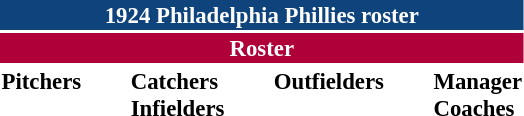<table class="toccolours" style="font-size: 95%;">
<tr>
<th colspan="10" style="background-color: #0f437c; color: white; text-align: center;">1924 Philadelphia Phillies roster</th>
</tr>
<tr>
<td colspan="10" style="background-color: #af0039; color: white; text-align: center;"><strong>Roster</strong></td>
</tr>
<tr>
<td valign="top"><strong>Pitchers</strong><br>












</td>
<td width="25px"></td>
<td valign="top"><strong>Catchers</strong><br>


<strong>Infielders</strong>






</td>
<td width="25px"></td>
<td valign="top"><strong>Outfielders</strong><br>







</td>
<td width="25px"></td>
<td valign="top"><strong>Manager</strong><br>
<strong>Coaches</strong>

</td>
</tr>
</table>
